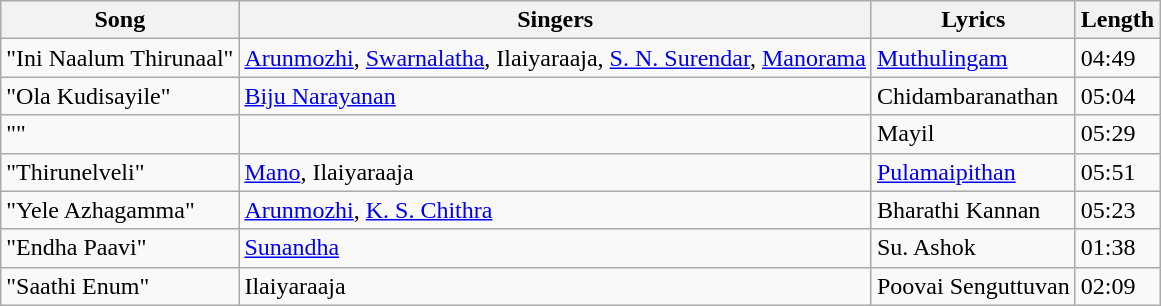<table class="wikitable">
<tr>
<th>Song</th>
<th>Singers</th>
<th>Lyrics</th>
<th><strong>Length</strong></th>
</tr>
<tr>
<td>"Ini Naalum Thirunaal"</td>
<td><a href='#'>Arunmozhi</a>, <a href='#'>Swarnalatha</a>, Ilaiyaraaja, <a href='#'>S. N. Surendar</a>, <a href='#'>Manorama</a></td>
<td><a href='#'>Muthulingam</a></td>
<td>04:49</td>
</tr>
<tr>
<td>"Ola Kudisayile"</td>
<td><a href='#'>Biju Narayanan</a></td>
<td>Chidambaranathan</td>
<td>05:04</td>
</tr>
<tr>
<td>""</td>
<td></td>
<td>Mayil</td>
<td>05:29</td>
</tr>
<tr>
<td>"Thirunelveli"</td>
<td><a href='#'>Mano</a>, Ilaiyaraaja</td>
<td><a href='#'>Pulamaipithan</a></td>
<td>05:51</td>
</tr>
<tr>
<td>"Yele Azhagamma"</td>
<td><a href='#'>Arunmozhi</a>, <a href='#'>K. S. Chithra</a></td>
<td>Bharathi Kannan</td>
<td>05:23</td>
</tr>
<tr>
<td>"Endha Paavi"</td>
<td><a href='#'>Sunandha</a></td>
<td>Su. Ashok</td>
<td>01:38</td>
</tr>
<tr>
<td>"Saathi Enum"</td>
<td>Ilaiyaraaja</td>
<td>Poovai Senguttuvan</td>
<td>02:09</td>
</tr>
</table>
